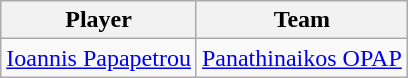<table class="wikitable">
<tr>
<th>Player</th>
<th>Team</th>
</tr>
<tr>
<td> <a href='#'>Ioannis Papapetrou</a></td>
<td><a href='#'>Panathinaikos OPAP</a></td>
</tr>
</table>
